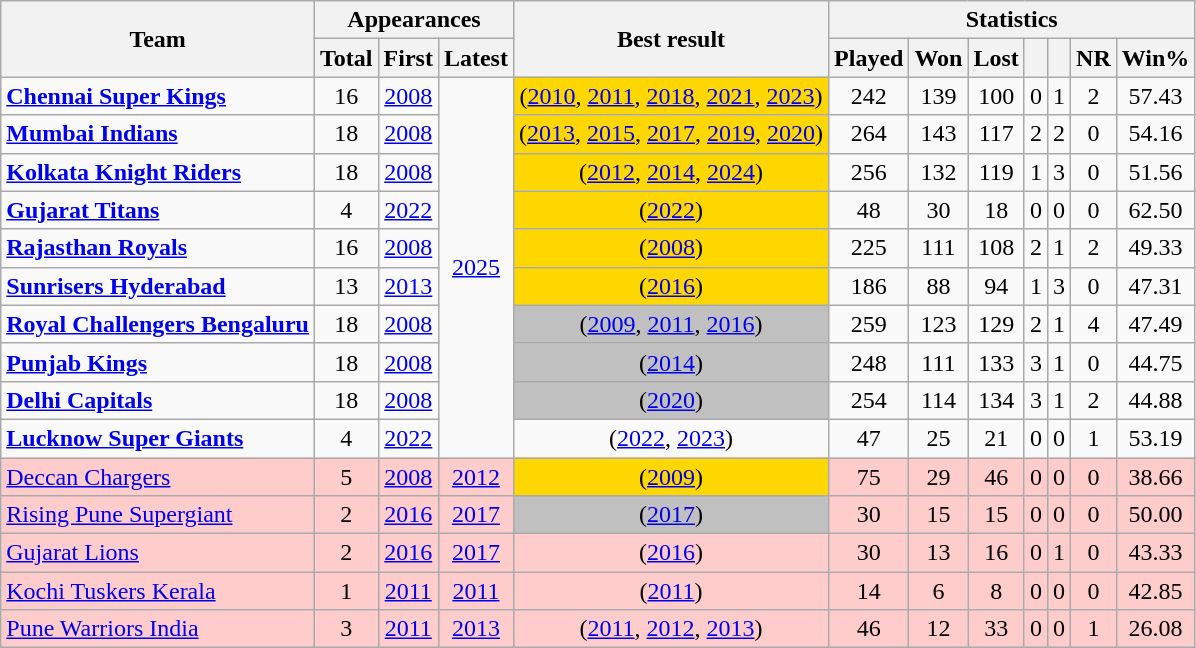<table class="wikitable sortable" style="text-align:center">
<tr>
<th rowspan="2">Team</th>
<th colspan=3>Appearances</th>
<th rowspan="2">Best result</th>
<th colspan="7">Statistics</th>
</tr>
<tr>
<th>Total</th>
<th>First</th>
<th>Latest</th>
<th>Played</th>
<th>Won</th>
<th>Lost</th>
<th></th>
<th></th>
<th>NR</th>
<th>Win%</th>
</tr>
<tr>
<td style="text-align:left"><strong><a href='#'>Chennai Super Kings</a></strong></td>
<td>16</td>
<td><a href='#'>2008</a></td>
<td rowspan=10><a href='#'>2025</a></td>
<td style="background:gold"> (<a href='#'>2010</a>, <a href='#'>2011</a>, <a href='#'>2018</a>, <a href='#'>2021</a>, <a href='#'>2023</a>)</td>
<td>242</td>
<td>139</td>
<td>100</td>
<td>0</td>
<td>1</td>
<td>2</td>
<td>57.43</td>
</tr>
<tr>
<td style="text-align:left"><strong><a href='#'>Mumbai Indians</a></strong></td>
<td>18</td>
<td><a href='#'>2008</a></td>
<td style="background:gold"> (<a href='#'>2013</a>, <a href='#'>2015</a>, <a href='#'>2017</a>, <a href='#'>2019</a>, <a href='#'>2020</a>)</td>
<td>264</td>
<td>143</td>
<td>117</td>
<td>2</td>
<td>2</td>
<td>0</td>
<td>54.16</td>
</tr>
<tr>
<td style="text-align:left"><strong><a href='#'>Kolkata Knight Riders</a></strong></td>
<td>18</td>
<td><a href='#'>2008</a></td>
<td style="background:gold"> (<a href='#'>2012</a>, <a href='#'>2014</a>, <a href='#'>2024</a>)</td>
<td>256</td>
<td>132</td>
<td>119</td>
<td>1</td>
<td>3</td>
<td>0</td>
<td>51.56</td>
</tr>
<tr>
<td style="text-align:left"><strong><a href='#'>Gujarat Titans</a></strong></td>
<td>4</td>
<td><a href='#'>2022</a></td>
<td style="background:gold"> (<a href='#'>2022</a>)</td>
<td>48</td>
<td>30</td>
<td>18</td>
<td>0</td>
<td>0</td>
<td>0</td>
<td>62.50</td>
</tr>
<tr>
<td style="text-align:left"><strong><a href='#'>Rajasthan Royals</a></strong></td>
<td>16</td>
<td><a href='#'>2008</a></td>
<td style="background:gold"> (<a href='#'>2008</a>)</td>
<td>225</td>
<td>111</td>
<td>108</td>
<td>2</td>
<td>1</td>
<td>2</td>
<td>49.33</td>
</tr>
<tr>
<td style="text-align:left"><strong><a href='#'>Sunrisers Hyderabad</a></strong></td>
<td>13</td>
<td><a href='#'>2013</a></td>
<td style="background:gold"> (<a href='#'>2016</a>)</td>
<td>186</td>
<td>88</td>
<td>94</td>
<td>1</td>
<td>3</td>
<td>0</td>
<td>47.31</td>
</tr>
<tr>
<td style="text-align:left"><strong><a href='#'>Royal Challengers Bengaluru</a></strong></td>
<td>18</td>
<td><a href='#'>2008</a></td>
<td style="background:silver"> (<a href='#'>2009</a>, <a href='#'>2011</a>, <a href='#'>2016</a>)</td>
<td>259</td>
<td>123</td>
<td>129</td>
<td>2</td>
<td>1</td>
<td>4</td>
<td>47.49</td>
</tr>
<tr>
<td style="text-align:left"><strong><a href='#'>Punjab Kings</a></strong></td>
<td>18</td>
<td><a href='#'>2008</a></td>
<td style="background:silver"> (<a href='#'>2014</a>)</td>
<td>248</td>
<td>111</td>
<td>133</td>
<td>3</td>
<td>1</td>
<td>0</td>
<td>44.75</td>
</tr>
<tr>
<td style="text-align:left"><strong><a href='#'>Delhi Capitals</a></strong></td>
<td>18</td>
<td><a href='#'>2008</a></td>
<td style="background:silver"> (<a href='#'>2020</a>)</td>
<td>254</td>
<td>114</td>
<td>134</td>
<td>3</td>
<td>1</td>
<td>2</td>
<td>44.88</td>
</tr>
<tr>
<td style="text-align:left"><strong><a href='#'>Lucknow Super Giants</a></strong></td>
<td>4</td>
<td><a href='#'>2022</a></td>
<td> (<a href='#'>2022</a>, <a href='#'>2023</a>)</td>
<td>47</td>
<td>25</td>
<td>21</td>
<td>0</td>
<td>0</td>
<td>1</td>
<td>53.19</td>
</tr>
<tr style="background:#fcc;">
<td style="text-align:left"><a href='#'>Deccan Chargers</a></td>
<td>5</td>
<td><a href='#'>2008</a></td>
<td><a href='#'>2012</a></td>
<td style="background:gold;"> (<a href='#'>2009</a>)</td>
<td>75</td>
<td>29</td>
<td>46</td>
<td>0</td>
<td>0</td>
<td>0</td>
<td>38.66</td>
</tr>
<tr style="background:#fcc;">
<td style="text-align:left"><a href='#'>Rising Pune Supergiant</a></td>
<td>2</td>
<td><a href='#'>2016</a></td>
<td><a href='#'>2017</a></td>
<td style="background-color: silver"> (<a href='#'>2017</a>)</td>
<td>30</td>
<td>15</td>
<td>15</td>
<td>0</td>
<td>0</td>
<td>0</td>
<td>50.00</td>
</tr>
<tr style="background:#fcc;">
<td style="text-align:left"><a href='#'>Gujarat Lions</a></td>
<td>2</td>
<td><a href='#'>2016</a></td>
<td><a href='#'>2017</a></td>
<td> (<a href='#'>2016</a>)</td>
<td>30</td>
<td>13</td>
<td>16</td>
<td>0</td>
<td>1</td>
<td>0</td>
<td>43.33</td>
</tr>
<tr style="background:#fcc;">
<td style="text-align:left"><a href='#'>Kochi Tuskers Kerala</a></td>
<td>1</td>
<td><a href='#'>2011</a></td>
<td><a href='#'>2011</a></td>
<td> (<a href='#'>2011</a>)</td>
<td>14</td>
<td>6</td>
<td>8</td>
<td>0</td>
<td>0</td>
<td>0</td>
<td>42.85</td>
</tr>
<tr style="background:#fcc;">
<td style="text-align:left"><a href='#'>Pune Warriors India</a></td>
<td>3</td>
<td><a href='#'>2011</a></td>
<td><a href='#'>2013</a></td>
<td> (<a href='#'>2011</a>, <a href='#'>2012</a>, <a href='#'>2013</a>)</td>
<td>46</td>
<td>12</td>
<td>33</td>
<td>0</td>
<td>0</td>
<td>1</td>
<td>26.08</td>
</tr>
</table>
